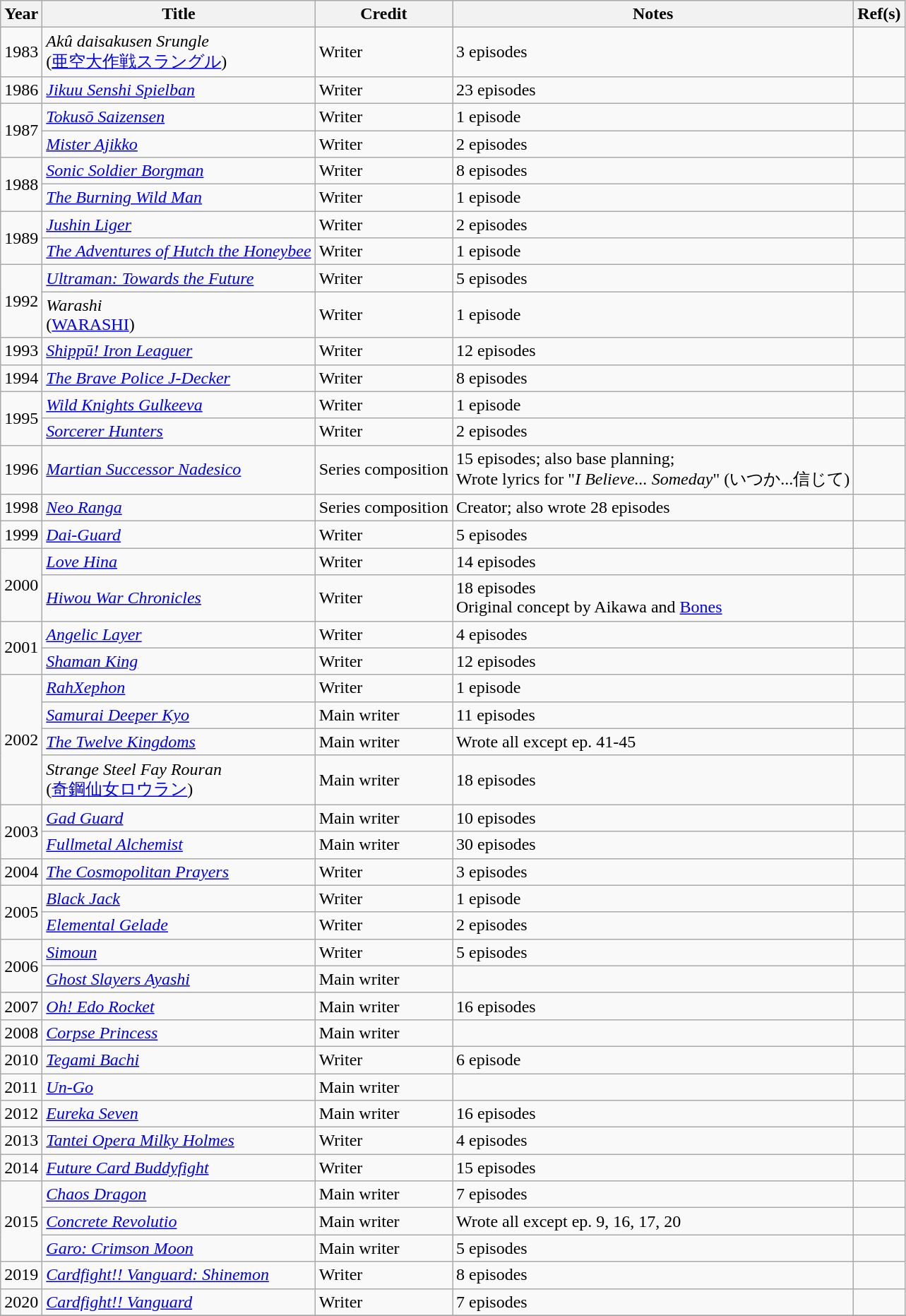<table class="wikitable">
<tr>
<th>Year</th>
<th>Title</th>
<th>Credit</th>
<th>Notes</th>
<th>Ref(s)</th>
</tr>
<tr>
<td>1983</td>
<td><em>Akû daisakusen Srungle</em><br>(<a href='#'>亜空大作戦スラングル</a>)</td>
<td>Writer</td>
<td>3 episodes</td>
<td></td>
</tr>
<tr>
<td>1986</td>
<td><em><a href='#'>Jikuu Senshi Spielban</a></em></td>
<td>Writer</td>
<td>23 episodes</td>
<td></td>
</tr>
<tr>
<td rowspan=2>1987</td>
<td><em><a href='#'>Tokusō Saizensen</a></em></td>
<td>Writer</td>
<td>1 episode</td>
<td></td>
</tr>
<tr>
<td><em><a href='#'>Mister Ajikko</a></em></td>
<td>Writer</td>
<td>2 episodes</td>
<td></td>
</tr>
<tr>
<td rowspan=2>1988</td>
<td><em><a href='#'>Sonic Soldier Borgman</a></em></td>
<td>Writer</td>
<td>8 episodes</td>
<td></td>
</tr>
<tr>
<td><em><a href='#'>The Burning Wild Man</a></em></td>
<td>Writer</td>
<td>1 episode</td>
<td></td>
</tr>
<tr>
<td rowspan=2>1989</td>
<td><em><a href='#'>Jushin Liger</a></em></td>
<td>Writer</td>
<td>2 episodes</td>
<td></td>
</tr>
<tr>
<td><em><a href='#'>The Adventures of Hutch the Honeybee</a></em></td>
<td>Writer</td>
<td>1 episode</td>
<td></td>
</tr>
<tr>
<td rowspan=2>1992</td>
<td><em><a href='#'>Ultraman: Towards the Future</a></em></td>
<td>Writer</td>
<td>5 episodes</td>
<td></td>
</tr>
<tr>
<td><em>Warashi</em><br>(<a href='#'>WARASHI</a>)</td>
<td>Writer</td>
<td>1 episode</td>
<td></td>
</tr>
<tr>
<td>1993</td>
<td><em><a href='#'>Shippū! Iron Leaguer</a></em></td>
<td>Writer</td>
<td>12 episodes</td>
<td></td>
</tr>
<tr>
<td>1994</td>
<td><em><a href='#'>The Brave Police J-Decker</a></em></td>
<td>Writer</td>
<td>8 episodes</td>
<td></td>
</tr>
<tr>
<td rowspan=2>1995</td>
<td><em><a href='#'>Wild Knights Gulkeeva</a></em></td>
<td>Writer</td>
<td>1 episode</td>
<td></td>
</tr>
<tr>
<td><em><a href='#'>Sorcerer Hunters</a></em></td>
<td>Writer</td>
<td>2 episodes</td>
<td></td>
</tr>
<tr>
<td>1996</td>
<td><em><a href='#'>Martian Successor Nadesico</a></em></td>
<td>Series composition</td>
<td>15 episodes; also base planning;<br>Wrote lyrics for "<em>I Believe... Someday</em>" (いつか...信じて)</td>
<td></td>
</tr>
<tr>
<td>1998</td>
<td><em><a href='#'>Neo Ranga</a></em></td>
<td>Series composition</td>
<td>Creator; also wrote 28 episodes</td>
<td></td>
</tr>
<tr>
<td>1999</td>
<td><em><a href='#'>Dai-Guard</a></em></td>
<td>Writer</td>
<td>5 episodes</td>
<td></td>
</tr>
<tr>
<td rowspan=2>2000</td>
<td><em><a href='#'>Love Hina</a></em></td>
<td>Writer</td>
<td>14 episodes</td>
<td></td>
</tr>
<tr>
<td><em><a href='#'>Hiwou War Chronicles</a></em></td>
<td>Writer</td>
<td>18 episodes<br>Original concept by Aikawa and <a href='#'>Bones</a></td>
<td></td>
</tr>
<tr>
<td rowspan=2>2001</td>
<td><em><a href='#'>Angelic Layer</a></em></td>
<td>Writer</td>
<td>4 episodes</td>
<td></td>
</tr>
<tr>
<td><em><a href='#'>Shaman King</a></em></td>
<td>Writer</td>
<td>12 episodes</td>
<td></td>
</tr>
<tr>
<td rowspan=4>2002</td>
<td><em><a href='#'>RahXephon</a></em></td>
<td>Writer</td>
<td>1 episode</td>
<td></td>
</tr>
<tr>
<td><em><a href='#'>Samurai Deeper Kyo</a></em></td>
<td>Main writer</td>
<td>11 episodes</td>
<td></td>
</tr>
<tr>
<td><em><a href='#'>The Twelve Kingdoms</a></em></td>
<td>Main writer</td>
<td>Wrote all except ep. 41-45</td>
<td></td>
</tr>
<tr>
<td><em>Strange Steel Fay Rouran</em><br>(<a href='#'>奇鋼仙女ロウラン</a>)</td>
<td>Main writer</td>
<td>18 episodes</td>
<td></td>
</tr>
<tr>
<td rowspan=2>2003</td>
<td><em><a href='#'>Gad Guard</a></em></td>
<td>Main writer</td>
<td>10 episodes</td>
<td></td>
</tr>
<tr>
<td><em><a href='#'>Fullmetal Alchemist</a></em></td>
<td>Main writer</td>
<td>30 episodes</td>
<td></td>
</tr>
<tr>
<td>2004</td>
<td><em><a href='#'>The Cosmopolitan Prayers</a></em></td>
<td>Writer</td>
<td>3 episodes</td>
<td></td>
</tr>
<tr>
<td rowspan=2>2005</td>
<td><em><a href='#'>Black Jack</a></em></td>
<td>Writer</td>
<td>1 episode</td>
<td></td>
</tr>
<tr>
<td><em><a href='#'>Elemental Gelade</a></em></td>
<td>Writer</td>
<td>2 episodes</td>
<td></td>
</tr>
<tr>
<td rowspan=2>2006</td>
<td><em><a href='#'>Simoun</a></em></td>
<td>Writer</td>
<td>5 episodes</td>
<td></td>
</tr>
<tr>
<td><em><a href='#'>Ghost Slayers Ayashi</a></em></td>
<td>Main writer</td>
<td></td>
<td></td>
</tr>
<tr>
<td>2007</td>
<td><em><a href='#'>Oh! Edo Rocket</a></em></td>
<td>Main writer</td>
<td>16 episodes</td>
<td></td>
</tr>
<tr>
<td>2008</td>
<td><em><a href='#'>Corpse Princess</a></em></td>
<td>Main writer</td>
<td></td>
<td></td>
</tr>
<tr>
<td>2010</td>
<td><em><a href='#'>Tegami Bachi</a></em></td>
<td>Writer</td>
<td>6 episode</td>
<td></td>
</tr>
<tr>
<td>2011</td>
<td><em><a href='#'>Un-Go</a></em></td>
<td>Main writer</td>
<td></td>
<td></td>
</tr>
<tr>
<td>2012</td>
<td><em><a href='#'>Eureka Seven</a></em></td>
<td>Main writer</td>
<td>16 episodes</td>
<td></td>
</tr>
<tr>
<td>2013</td>
<td><em><a href='#'>Tantei Opera Milky Holmes</a></em></td>
<td>Writer</td>
<td>4 episodes</td>
<td></td>
</tr>
<tr>
<td>2014</td>
<td><em><a href='#'>Future Card Buddyfight</a></em></td>
<td>Writer</td>
<td>15 episodes</td>
<td></td>
</tr>
<tr>
<td rowspan=3>2015</td>
<td><em><a href='#'>Chaos Dragon</a></em></td>
<td>Main writer</td>
<td>7 episodes</td>
<td></td>
</tr>
<tr>
<td><em><a href='#'>Concrete Revolutio</a></em></td>
<td>Main writer</td>
<td>Wrote all except ep. 9, 16, 17, 20</td>
<td></td>
</tr>
<tr>
<td><em><a href='#'>Garo: Crimson Moon</a></em></td>
<td>Main writer</td>
<td>5 episodes</td>
<td></td>
</tr>
<tr>
<td>2019</td>
<td><em><a href='#'>Cardfight!! Vanguard: Shinemon</a></em></td>
<td>Writer</td>
<td>8 episodes</td>
<td></td>
</tr>
<tr>
<td>2020</td>
<td><em><a href='#'>Cardfight!! Vanguard</a></em></td>
<td>Writer</td>
<td>7 episodes</td>
<td></td>
</tr>
<tr>
</tr>
</table>
